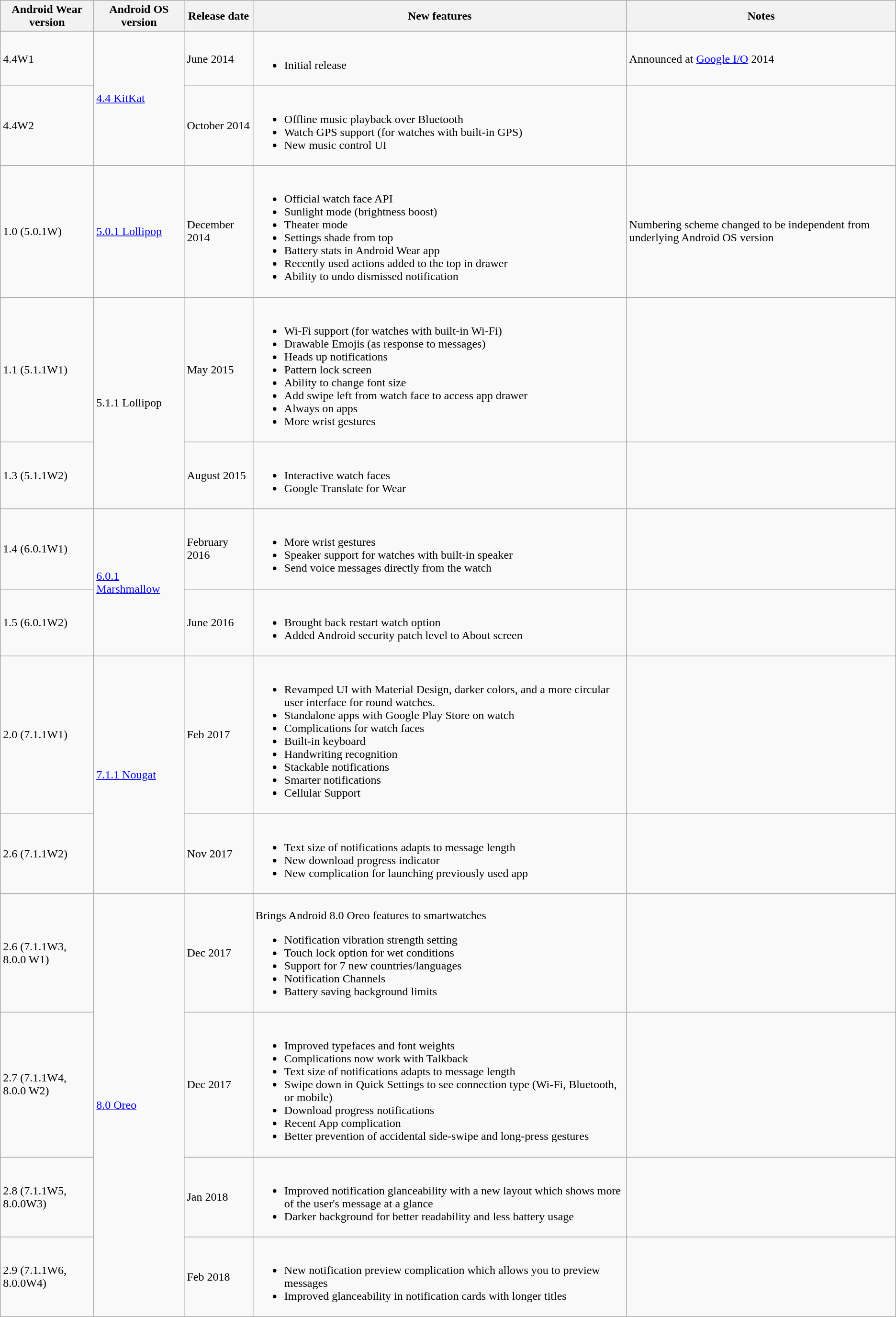<table class="wikitable">
<tr>
<th>Android Wear version</th>
<th>Android OS version</th>
<th>Release date</th>
<th>New features</th>
<th>Notes</th>
</tr>
<tr>
<td>4.4W1</td>
<td rowspan=2><a href='#'>4.4 KitKat</a></td>
<td>June 2014</td>
<td><br><ul><li>Initial release</li></ul></td>
<td>Announced at <a href='#'>Google I/O</a> 2014</td>
</tr>
<tr>
<td>4.4W2</td>
<td>October 2014</td>
<td><br><ul><li>Offline music playback over Bluetooth</li><li>Watch GPS support (for watches with built-in GPS)</li><li>New music control UI</li></ul></td>
<td></td>
</tr>
<tr>
<td>1.0 (5.0.1W)</td>
<td><a href='#'>5.0.1 Lollipop</a></td>
<td>December 2014</td>
<td><br><ul><li>Official watch face API</li><li>Sunlight mode (brightness boost)</li><li>Theater mode</li><li>Settings shade from top</li><li>Battery stats in Android Wear app</li><li>Recently used actions added to the top in drawer</li><li>Ability to undo dismissed notification</li></ul></td>
<td>Numbering scheme changed to be independent from underlying Android OS version</td>
</tr>
<tr>
<td>1.1 (5.1.1W1)</td>
<td rowspan=2>5.1.1 Lollipop</td>
<td>May 2015</td>
<td><br><ul><li>Wi-Fi support (for watches with built-in Wi-Fi)</li><li>Drawable Emojis (as response to messages)</li><li>Heads up notifications</li><li>Pattern lock screen</li><li>Ability to change font size</li><li>Add swipe left from watch face to access app drawer</li><li>Always on apps</li><li>More wrist gestures</li></ul></td>
<td></td>
</tr>
<tr>
<td>1.3 (5.1.1W2)</td>
<td>August 2015</td>
<td><br><ul><li>Interactive watch faces</li><li>Google Translate for Wear</li></ul></td>
<td></td>
</tr>
<tr>
<td>1.4 (6.0.1W1)</td>
<td rowspan=2><a href='#'>6.0.1 Marshmallow</a></td>
<td>February 2016</td>
<td><br><ul><li>More wrist gestures</li><li>Speaker support for watches with built-in speaker</li><li>Send voice messages directly from the watch</li></ul></td>
<td></td>
</tr>
<tr>
<td>1.5 (6.0.1W2)</td>
<td>June 2016</td>
<td><br><ul><li>Brought back restart watch option</li><li>Added Android security patch level to About screen</li></ul></td>
<td></td>
</tr>
<tr>
<td>2.0 (7.1.1W1)</td>
<td rowspan=2><a href='#'>7.1.1 Nougat</a></td>
<td>Feb 2017</td>
<td><br><ul><li>Revamped UI with Material Design, darker colors, and a more circular user interface for round watches.</li><li>Standalone apps with Google Play Store on watch</li><li>Complications for watch faces</li><li>Built-in keyboard</li><li>Handwriting recognition</li><li>Stackable notifications</li><li>Smarter notifications</li><li>Cellular Support</li></ul></td>
<td></td>
</tr>
<tr>
<td>2.6 (7.1.1W2)</td>
<td>Nov 2017</td>
<td><br><ul><li>Text size of notifications adapts to message length</li><li>New download progress indicator</li><li>New complication for launching previously used app</li></ul></td>
<td></td>
</tr>
<tr>
<td>2.6 (7.1.1W3, 8.0.0 W1)</td>
<td rowspan=4><a href='#'>8.0 Oreo</a></td>
<td>Dec 2017</td>
<td><br>Brings Android 8.0 Oreo features to smartwatches<ul><li>Notification vibration strength setting</li><li>Touch lock option for wet conditions</li><li>Support for 7 new countries/languages</li><li>Notification Channels</li><li>Battery saving background limits</li></ul></td>
<td></td>
</tr>
<tr>
<td>2.7 (7.1.1W4, 8.0.0 W2)</td>
<td>Dec 2017</td>
<td><br><ul><li>Improved typefaces and font weights</li><li>Complications now work with Talkback</li><li>Text size of notifications adapts to message length</li><li>Swipe down in Quick Settings to see connection type (Wi-Fi, Bluetooth, or mobile)</li><li>Download progress notifications</li><li>Recent App complication</li><li>Better prevention of accidental side-swipe and long-press gestures</li></ul></td>
<td></td>
</tr>
<tr>
<td>2.8 (7.1.1W5, 8.0.0W3)</td>
<td>Jan 2018</td>
<td><br><ul><li>Improved notification glanceability with a new layout which shows more of the user's message at a glance</li><li>Darker background for better readability and less battery usage</li></ul></td>
<td></td>
</tr>
<tr>
<td>2.9 (7.1.1W6, 8.0.0W4)</td>
<td>Feb 2018</td>
<td><br><ul><li>New notification preview complication which allows you to preview messages</li><li>Improved glanceability in notification cards with longer titles</li></ul></td>
<td></td>
</tr>
</table>
